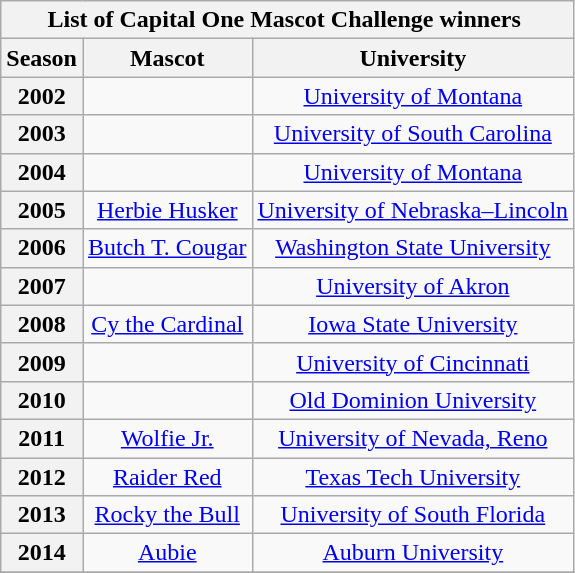<table class="wikitable mw-collapsible mw-collapsed" style="text-align:center;">
<tr>
<th colspan="3">List of Capital One Mascot Challenge winners </th>
</tr>
<tr>
<th>Season</th>
<th>Mascot</th>
<th>University</th>
</tr>
<tr>
<th scope="row">2002</th>
<td></td>
<td><a href='#'>University of Montana</a></td>
</tr>
<tr>
<th scope="row">2003</th>
<td></td>
<td><a href='#'>University of South Carolina</a></td>
</tr>
<tr>
<th scope="row">2004</th>
<td></td>
<td><a href='#'>University of Montana</a></td>
</tr>
<tr>
<th scope="row">2005</th>
<td><a href='#'>Herbie Husker</a></td>
<td><a href='#'>University of Nebraska–Lincoln</a></td>
</tr>
<tr>
<th scope="row">2006</th>
<td><a href='#'>Butch T. Cougar</a></td>
<td><a href='#'>Washington State University</a></td>
</tr>
<tr>
<th scope="row">2007</th>
<td></td>
<td><a href='#'>University of Akron</a></td>
</tr>
<tr>
<th scope="row">2008</th>
<td><a href='#'>Cy the Cardinal</a></td>
<td><a href='#'>Iowa State University</a></td>
</tr>
<tr>
<th scope="row">2009</th>
<td></td>
<td><a href='#'>University of Cincinnati</a></td>
</tr>
<tr>
<th scope="row">2010</th>
<td></td>
<td><a href='#'>Old Dominion University</a></td>
</tr>
<tr>
<th scope="row">2011</th>
<td><a href='#'>Wolfie Jr.</a></td>
<td><a href='#'>University of Nevada, Reno</a></td>
</tr>
<tr>
<th scope="row">2012</th>
<td><a href='#'>Raider Red</a></td>
<td><a href='#'>Texas Tech University</a></td>
</tr>
<tr>
<th scope="row">2013</th>
<td><a href='#'>Rocky the Bull</a></td>
<td><a href='#'>University of South Florida</a></td>
</tr>
<tr>
<th scope="row">2014</th>
<td><a href='#'>Aubie</a></td>
<td><a href='#'>Auburn University</a></td>
</tr>
<tr>
</tr>
</table>
